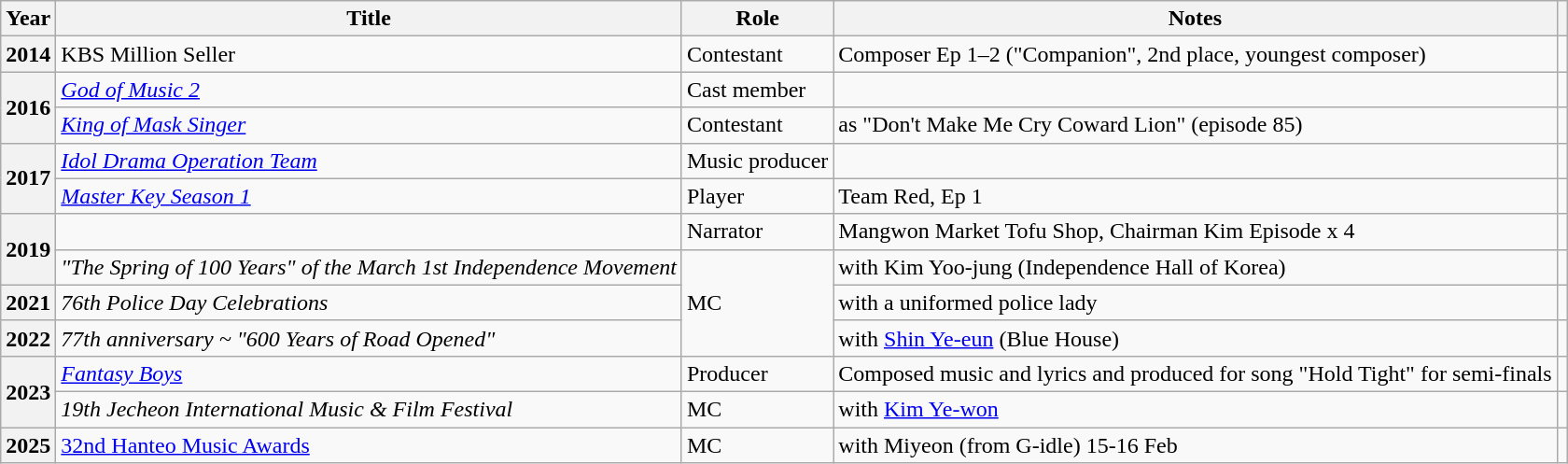<table class="wikitable sortable plainrowheaders">
<tr>
<th scope="col">Year</th>
<th scope="col">Title</th>
<th scope="col">Role</th>
<th scope="col">Notes</th>
<th scope="col" class="unsortable"></th>
</tr>
<tr>
<th scope="row">2014</th>
<td>KBS Million Seller</td>
<td>Contestant</td>
<td>Composer Ep 1–2 ("Companion", 2nd place, youngest composer)</td>
<td></td>
</tr>
<tr>
<th scope="row" rowspan=2>2016</th>
<td><em><a href='#'>God of Music 2</a></em></td>
<td>Cast member</td>
<td></td>
<td></td>
</tr>
<tr>
<td><em><a href='#'>King of Mask Singer</a></em></td>
<td>Contestant</td>
<td>as "Don't Make Me Cry Coward Lion" (episode 85)</td>
<td></td>
</tr>
<tr>
<th scope="row" rowspan=2>2017</th>
<td><em><a href='#'>Idol Drama Operation Team</a></em></td>
<td>Music producer</td>
<td></td>
<td></td>
</tr>
<tr>
<td><a href='#'><em>Master Key Season 1</em></a></td>
<td>Player</td>
<td>Team Red, Ep 1</td>
<td></td>
</tr>
<tr>
<th rowspan="2" scope="row">2019</th>
<td><em></em></td>
<td>Narrator</td>
<td>Mangwon Market Tofu Shop, Chairman Kim Episode x 4</td>
<td></td>
</tr>
<tr>
<td><em>"The Spring of 100 Years" of the March 1st Independence Movement</em></td>
<td rowspan="3">MC</td>
<td>with Kim Yoo-jung (Independence Hall of Korea)</td>
<td></td>
</tr>
<tr>
<th scope="row">2021</th>
<td><em>76th Police Day Celebrations</em></td>
<td>with a uniformed police lady</td>
<td></td>
</tr>
<tr>
<th scope="row">2022</th>
<td><em>77th anniversary  ~  "600 Years of Road Opened"</em></td>
<td>with <a href='#'>Shin Ye-eun</a>  (Blue House)</td>
<td></td>
</tr>
<tr>
<th rowspan="2" scope="row">2023</th>
<td><em><a href='#'>Fantasy Boys</a></em></td>
<td>Producer</td>
<td>Composed music and lyrics and produced for song "Hold Tight" for semi-finals</td>
<td></td>
</tr>
<tr>
<td><em>19th Jecheon International Music & Film Festival</em></td>
<td>MC</td>
<td>with <a href='#'>Kim Ye-won</a></td>
<td></td>
</tr>
<tr>
<th scope="row">2025</th>
<td><a href='#'>32nd Hanteo Music Awards</a></td>
<td>MC</td>
<td>with Miyeon (from G-idle)  15-16 Feb</td>
<td></td>
</tr>
</table>
